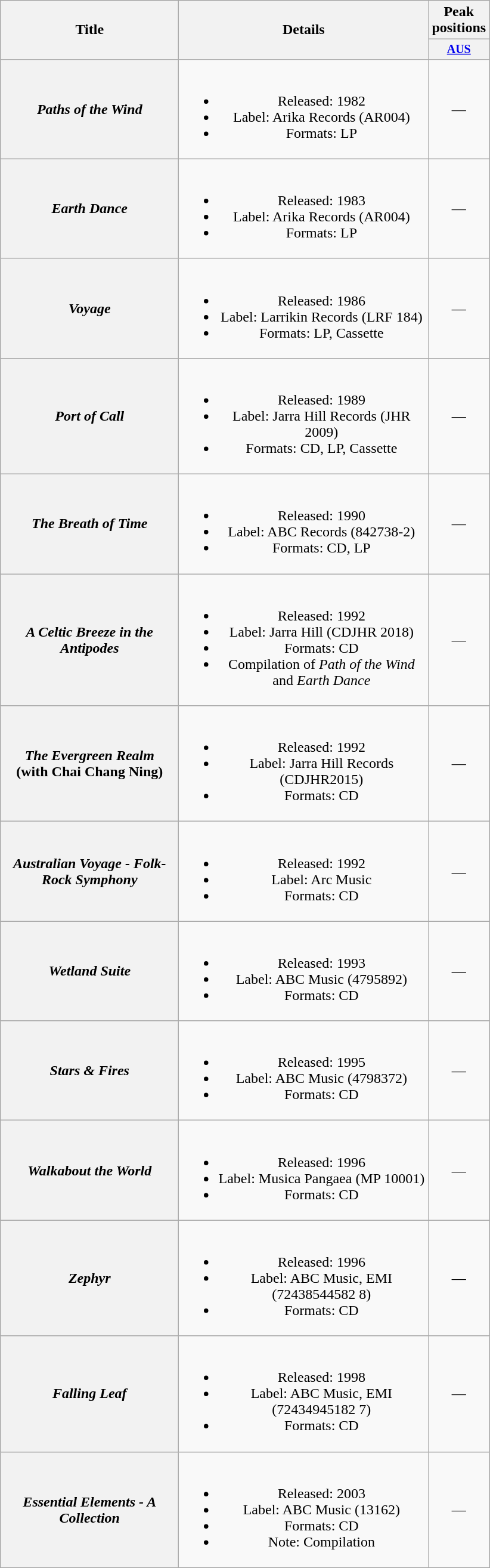<table class="wikitable plainrowheaders" style="text-align:center;">
<tr>
<th rowspan="2" style="width:12em;">Title</th>
<th rowspan="2" style="width:17em;">Details</th>
<th colspan="1">Peak positions</th>
</tr>
<tr style="font-size:smaller;">
<th width="50"><a href='#'>AUS</a><br></th>
</tr>
<tr>
<th scope="row"><em>Paths of the Wind</em></th>
<td><br><ul><li>Released: 1982</li><li>Label: Arika Records (AR004)</li><li>Formats: LP</li></ul></td>
<td>—</td>
</tr>
<tr>
<th scope="row"><em>Earth Dance</em></th>
<td><br><ul><li>Released: 1983</li><li>Label: Arika Records (AR004)</li><li>Formats: LP</li></ul></td>
<td>—</td>
</tr>
<tr>
<th scope="row"><em>Voyage</em></th>
<td><br><ul><li>Released: 1986</li><li>Label: Larrikin Records (LRF 184)</li><li>Formats: LP, Cassette</li></ul></td>
<td>—</td>
</tr>
<tr>
<th scope="row"><em>Port of Call</em></th>
<td><br><ul><li>Released: 1989</li><li>Label: Jarra Hill Records (JHR 2009)</li><li>Formats: CD, LP, Cassette</li></ul></td>
<td>—</td>
</tr>
<tr>
<th scope="row"><em>The Breath of Time</em></th>
<td><br><ul><li>Released: 1990</li><li>Label: ABC Records (842738-2)</li><li>Formats: CD, LP</li></ul></td>
<td>—</td>
</tr>
<tr>
<th scope="row"><em>A Celtic Breeze in the Antipodes</em></th>
<td><br><ul><li>Released: 1992</li><li>Label: Jarra Hill (CDJHR 2018)</li><li>Formats: CD</li><li>Compilation of <em>Path of the Wind</em> and <em>Earth Dance</em></li></ul></td>
<td>—</td>
</tr>
<tr>
<th scope="row"><em>The Evergreen Realm</em> <br>(with Chai Chang Ning)</th>
<td><br><ul><li>Released: 1992</li><li>Label: Jarra Hill Records (CDJHR2015)</li><li>Formats: CD</li></ul></td>
<td>—</td>
</tr>
<tr>
<th scope="row"><em>Australian Voyage - Folk-Rock Symphony</em></th>
<td><br><ul><li>Released: 1992</li><li>Label: Arc Music</li><li>Formats: CD</li></ul></td>
<td>—</td>
</tr>
<tr>
<th scope="row"><em>Wetland Suite</em></th>
<td><br><ul><li>Released: 1993</li><li>Label: ABC Music (4795892)</li><li>Formats: CD</li></ul></td>
<td>—</td>
</tr>
<tr>
<th scope="row"><em>Stars & Fires</em></th>
<td><br><ul><li>Released: 1995</li><li>Label: ABC Music (4798372)</li><li>Formats: CD</li></ul></td>
<td>—</td>
</tr>
<tr>
<th scope="row"><em>Walkabout the World</em></th>
<td><br><ul><li>Released: 1996</li><li>Label: Musica Pangaea (MP 10001)</li><li>Formats: CD</li></ul></td>
<td>—</td>
</tr>
<tr>
<th scope="row"><em>Zephyr</em></th>
<td><br><ul><li>Released: 1996</li><li>Label: ABC Music, EMI (72438544582 8)</li><li>Formats: CD</li></ul></td>
<td>—</td>
</tr>
<tr>
<th scope="row"><em>Falling Leaf</em></th>
<td><br><ul><li>Released: 1998</li><li>Label: ABC Music, EMI (72434945182 7)</li><li>Formats: CD</li></ul></td>
<td>—</td>
</tr>
<tr>
<th scope="row"><em>Essential Elements - A Collection</em></th>
<td><br><ul><li>Released: 2003</li><li>Label: ABC Music (13162)</li><li>Formats: CD</li><li>Note: Compilation</li></ul></td>
<td>—</td>
</tr>
</table>
